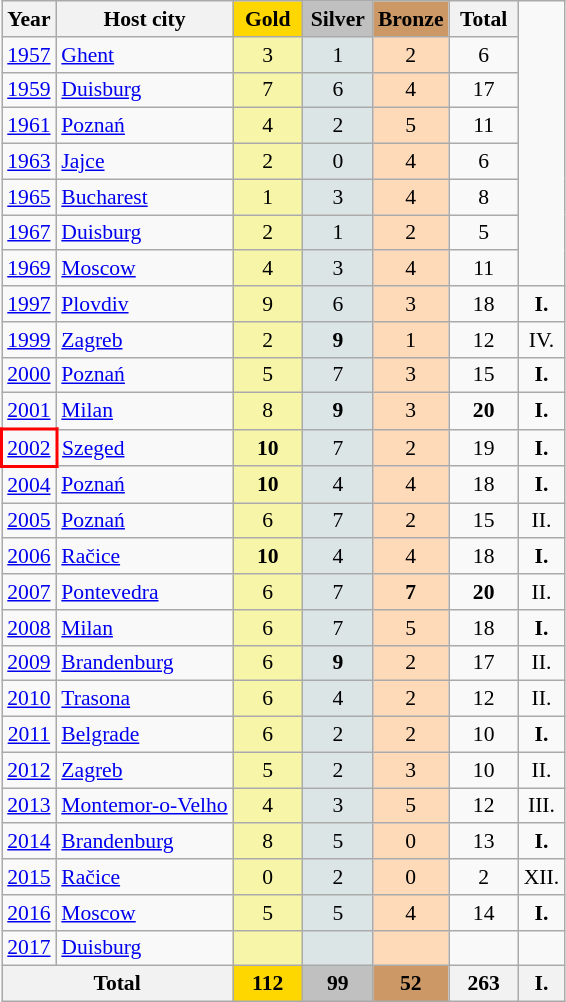<table class="wikitable" style="text-align:center; font-size:90%;">
<tr>
<th>Year</th>
<th>Host city</th>
<td width=40 bgcolor=gold align="center"><strong>Gold</strong></td>
<td width=40 bgcolor=silver align="center"><strong>Silver</strong></td>
<td width=4 bgcolor=#cc9966 align="center"><strong>Bronze</strong></td>
<th width=40>Total</th>
</tr>
<tr align="center">
<td><a href='#'>1957</a></td>
<td align="left"> <a href='#'>Ghent</a></td>
<td style="background:#F7F6A8;">3</td>
<td style="background:#DCE5E5;">1</td>
<td style="background:#FFDAB9;">2</td>
<td>6</td>
</tr>
<tr align="center">
<td><a href='#'>1959</a></td>
<td align="left"> <a href='#'>Duisburg</a></td>
<td style="background:#F7F6A8;">7</td>
<td style="background:#DCE5E5;">6</td>
<td style="background:#FFDAB9;">4</td>
<td>17</td>
</tr>
<tr align="center">
<td><a href='#'>1961</a></td>
<td align="left"> <a href='#'>Poznań</a></td>
<td style="background:#F7F6A8;">4</td>
<td style="background:#DCE5E5;">2</td>
<td style="background:#FFDAB9;">5</td>
<td>11</td>
</tr>
<tr align="center">
<td><a href='#'>1963</a></td>
<td align="left"> <a href='#'>Jajce</a></td>
<td style="background:#F7F6A8;">2</td>
<td style="background:#DCE5E5;">0</td>
<td style="background:#FFDAB9;">4</td>
<td>6</td>
</tr>
<tr align="center">
<td><a href='#'>1965</a></td>
<td align="left"> <a href='#'>Bucharest</a></td>
<td style="background:#F7F6A8;">1</td>
<td style="background:#DCE5E5;">3</td>
<td style="background:#FFDAB9;">4</td>
<td>8</td>
</tr>
<tr align="center">
<td><a href='#'>1967</a></td>
<td align="left"> <a href='#'>Duisburg</a></td>
<td style="background:#F7F6A8;">2</td>
<td style="background:#DCE5E5;">1</td>
<td style="background:#FFDAB9;">2</td>
<td>5</td>
</tr>
<tr align="center">
<td><a href='#'>1969</a></td>
<td align="left"> <a href='#'>Moscow</a></td>
<td style="background:#F7F6A8;">4</td>
<td style="background:#DCE5E5;">3</td>
<td style="background:#FFDAB9;">4</td>
<td>11</td>
</tr>
<tr align="center">
<td><a href='#'>1997</a></td>
<td align="left"> <a href='#'>Plovdiv</a></td>
<td style="background:#F7F6A8;">9</td>
<td style="background:#DCE5E5;">6</td>
<td style="background:#FFDAB9;">3</td>
<td>18</td>
<td><strong>I.</strong></td>
</tr>
<tr align="center">
<td><a href='#'>1999</a></td>
<td align="left"> <a href='#'>Zagreb</a></td>
<td style="background:#F7F6A8;">2</td>
<td style="background:#DCE5E5;"><strong>9</strong></td>
<td style="background:#FFDAB9;">1</td>
<td>12</td>
<td>IV.</td>
</tr>
<tr align="center">
<td><a href='#'>2000</a></td>
<td align="left"> <a href='#'>Poznań</a></td>
<td style="background:#F7F6A8;">5</td>
<td style="background:#DCE5E5;">7</td>
<td style="background:#FFDAB9;">3</td>
<td>15</td>
<td><strong>I.</strong></td>
</tr>
<tr align="center">
<td><a href='#'>2001</a></td>
<td align="left"> <a href='#'>Milan</a></td>
<td style="background:#F7F6A8;">8</td>
<td style="background:#DCE5E5;"><strong>9</strong></td>
<td style="background:#FFDAB9;">3</td>
<td><strong>20</strong></td>
<td><strong>I.</strong></td>
</tr>
<tr align="center">
<td style="border: 2px solid red"><a href='#'>2002</a></td>
<td align="left"> <a href='#'>Szeged</a></td>
<td style="background:#F7F6A8;"><strong>10</strong></td>
<td style="background:#DCE5E5;">7</td>
<td style="background:#FFDAB9;">2</td>
<td>19</td>
<td><strong>I.</strong></td>
</tr>
<tr align="center">
<td><a href='#'>2004</a></td>
<td align="left"> <a href='#'>Poznań</a></td>
<td style="background:#F7F6A8;"><strong>10</strong></td>
<td style="background:#DCE5E5;">4</td>
<td style="background:#FFDAB9;">4</td>
<td>18</td>
<td><strong>I.</strong></td>
</tr>
<tr align="center">
<td><a href='#'>2005</a></td>
<td align="left"> <a href='#'>Poznań</a></td>
<td style="background:#F7F6A8;">6</td>
<td style="background:#DCE5E5;">7</td>
<td style="background:#FFDAB9;">2</td>
<td>15</td>
<td>II.</td>
</tr>
<tr align="center">
<td><a href='#'>2006</a></td>
<td align="left"> <a href='#'>Račice</a></td>
<td style="background:#F7F6A8;"><strong>10</strong></td>
<td style="background:#DCE5E5;">4</td>
<td style="background:#FFDAB9;">4</td>
<td>18</td>
<td><strong>I.</strong></td>
</tr>
<tr align="center">
<td><a href='#'>2007</a></td>
<td align="left"> <a href='#'>Pontevedra</a></td>
<td style="background:#F7F6A8;">6</td>
<td style="background:#DCE5E5;">7</td>
<td style="background:#FFDAB9;"><strong>7</strong></td>
<td><strong>20</strong></td>
<td>II.</td>
</tr>
<tr align="center">
<td><a href='#'>2008</a></td>
<td align="left"> <a href='#'>Milan</a></td>
<td style="background:#F7F6A8;">6</td>
<td style="background:#DCE5E5;">7</td>
<td style="background:#FFDAB9;">5</td>
<td>18</td>
<td><strong>I.</strong></td>
</tr>
<tr align="center">
<td><a href='#'>2009</a></td>
<td align="left"> <a href='#'>Brandenburg</a></td>
<td style="background:#F7F6A8;">6</td>
<td style="background:#DCE5E5;"><strong>9</strong></td>
<td style="background:#FFDAB9;">2</td>
<td>17</td>
<td>II.</td>
</tr>
<tr align="center">
<td><a href='#'>2010</a></td>
<td align="left"> <a href='#'>Trasona</a></td>
<td style="background:#F7F6A8;">6</td>
<td style="background:#DCE5E5;">4</td>
<td style="background:#FFDAB9;">2</td>
<td>12</td>
<td>II.</td>
</tr>
<tr align="center">
<td><a href='#'>2011</a></td>
<td align="left"> <a href='#'>Belgrade</a></td>
<td style="background:#F7F6A8;">6</td>
<td style="background:#DCE5E5;">2</td>
<td style="background:#FFDAB9;">2</td>
<td>10</td>
<td><strong>I.</strong></td>
</tr>
<tr align="center">
<td><a href='#'>2012</a></td>
<td align="left"> <a href='#'>Zagreb</a></td>
<td style="background:#F7F6A8;">5</td>
<td style="background:#DCE5E5;">2</td>
<td style="background:#FFDAB9;">3</td>
<td>10</td>
<td>II.</td>
</tr>
<tr align="center">
<td><a href='#'>2013</a></td>
<td align="left"> <a href='#'>Montemor-o-Velho</a></td>
<td style="background:#F7F6A8;">4</td>
<td style="background:#DCE5E5;">3</td>
<td style="background:#FFDAB9;">5</td>
<td>12</td>
<td>III.</td>
</tr>
<tr align="center">
<td><a href='#'>2014</a></td>
<td align="left"> <a href='#'>Brandenburg</a></td>
<td style="background:#F7F6A8;">8</td>
<td style="background:#DCE5E5;">5</td>
<td style="background:#FFDAB9;">0</td>
<td>13</td>
<td><strong>I.</strong></td>
</tr>
<tr align="center">
<td><a href='#'>2015</a></td>
<td align="left"> <a href='#'>Račice</a></td>
<td style="background:#F7F6A8;">0</td>
<td style="background:#DCE5E5;">2</td>
<td style="background:#FFDAB9;">0</td>
<td>2</td>
<td>XII.</td>
</tr>
<tr align="center">
<td><a href='#'>2016</a></td>
<td align="left"> <a href='#'>Moscow</a></td>
<td style="background:#F7F6A8;">5</td>
<td style="background:#DCE5E5;">5</td>
<td style="background:#FFDAB9;">4</td>
<td>14</td>
<td><strong>I.</strong></td>
</tr>
<tr align="center">
<td><a href='#'>2017</a></td>
<td align="left"> <a href='#'>Duisburg</a></td>
<td style="background:#F7F6A8;"></td>
<td style="background:#DCE5E5;"></td>
<td style="background:#FFDAB9;"></td>
<td></td>
</tr>
<tr align="center">
<th colspan=2>Total</th>
<th style="background:gold;">112</th>
<th style="background:silver;">99</th>
<th style="background:#CC9966;">52</th>
<th>263</th>
<th>I.</th>
</tr>
</table>
